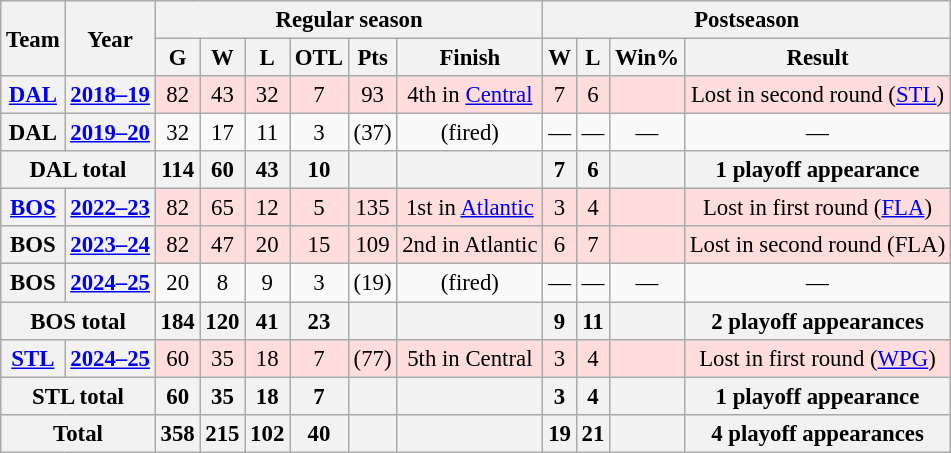<table class="wikitable" style="font-size:95%; text-align:center;">
<tr>
<th rowspan="2">Team</th>
<th rowspan="2">Year</th>
<th colspan="6">Regular season</th>
<th colspan="5">Postseason</th>
</tr>
<tr>
<th>G</th>
<th>W</th>
<th>L</th>
<th>OTL</th>
<th>Pts</th>
<th>Finish</th>
<th>W</th>
<th>L</th>
<th>Win%</th>
<th>Result</th>
</tr>
<tr style="background:#fdd;">
<th><a href='#'>DAL</a></th>
<th><a href='#'>2018–19</a></th>
<td>82</td>
<td>43</td>
<td>32</td>
<td>7</td>
<td>93</td>
<td>4th in <a href='#'>Central</a></td>
<td>7</td>
<td>6</td>
<td></td>
<td>Lost in second round (<a href='#'>STL</a>)</td>
</tr>
<tr>
<th>DAL</th>
<th><a href='#'>2019–20</a></th>
<td>32</td>
<td>17</td>
<td>11</td>
<td>3</td>
<td>(37)</td>
<td>(fired)</td>
<td>—</td>
<td>—</td>
<td>—</td>
<td>—</td>
</tr>
<tr>
<th colspan="2">DAL total</th>
<th>114</th>
<th>60</th>
<th>43</th>
<th>10</th>
<th> </th>
<th> </th>
<th>7</th>
<th>6</th>
<th></th>
<th>1 playoff appearance</th>
</tr>
<tr style="background:#fdd;">
<th><a href='#'>BOS</a></th>
<th><a href='#'>2022–23</a></th>
<td>82</td>
<td>65</td>
<td>12</td>
<td>5</td>
<td>135</td>
<td>1st in <a href='#'>Atlantic</a></td>
<td>3</td>
<td>4</td>
<td></td>
<td>Lost in first round (<a href='#'>FLA</a>)</td>
</tr>
<tr style="background:#fdd;">
<th>BOS</th>
<th><a href='#'>2023–24</a></th>
<td>82</td>
<td>47</td>
<td>20</td>
<td>15</td>
<td>109</td>
<td>2nd in Atlantic</td>
<td>6</td>
<td>7</td>
<td></td>
<td>Lost in second round (FLA)</td>
</tr>
<tr>
<th>BOS</th>
<th><a href='#'>2024–25</a></th>
<td>20</td>
<td>8</td>
<td>9</td>
<td>3</td>
<td>(19)</td>
<td>(fired)</td>
<td>—</td>
<td>—</td>
<td>—</td>
<td>—</td>
</tr>
<tr>
<th colspan="2">BOS total</th>
<th>184</th>
<th>120</th>
<th>41</th>
<th>23</th>
<th> </th>
<th> </th>
<th>9</th>
<th>11</th>
<th></th>
<th>2 playoff appearances</th>
</tr>
<tr style="background:#fdd;">
<th><a href='#'>STL</a></th>
<th><a href='#'>2024–25</a></th>
<td>60</td>
<td>35</td>
<td>18</td>
<td>7</td>
<td>(77)</td>
<td>5th in Central</td>
<td>3</td>
<td>4</td>
<td></td>
<td>Lost in first round (<a href='#'>WPG</a>)</td>
</tr>
<tr>
<th colspan="2">STL total</th>
<th>60</th>
<th>35</th>
<th>18</th>
<th>7</th>
<th> </th>
<th> </th>
<th>3</th>
<th>4</th>
<th></th>
<th>1 playoff appearance</th>
</tr>
<tr>
<th colspan="2">Total</th>
<th>358</th>
<th>215</th>
<th>102</th>
<th>40</th>
<th> </th>
<th> </th>
<th>19</th>
<th>21</th>
<th></th>
<th>4 playoff appearances</th>
</tr>
</table>
